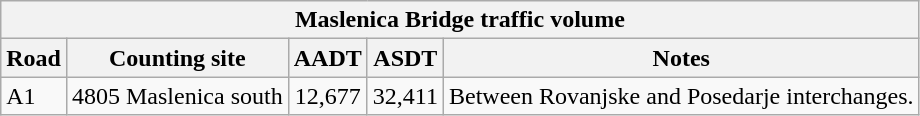<table class="wikitable">
<tr>
<td colspan=5 style="background:#f2f2f2;" align=center style=margin-top:15><strong>Maslenica Bridge traffic volume</strong></td>
</tr>
<tr>
<td align=center style="background:#f2f2f2;"><strong>Road</strong></td>
<td align=center style="background:#f2f2f2;"><strong>Counting site</strong></td>
<td align=center style="background:#f2f2f2;"><strong>AADT</strong></td>
<td align=center style="background:#f2f2f2;"><strong>ASDT</strong></td>
<td align=center style="background:#f2f2f2;"><strong>Notes</strong></td>
</tr>
<tr>
<td> A1</td>
<td>4805 Maslenica south</td>
<td align=center>12,677</td>
<td align=center>32,411</td>
<td>Between Rovanjske and Posedarje interchanges.</td>
</tr>
</table>
